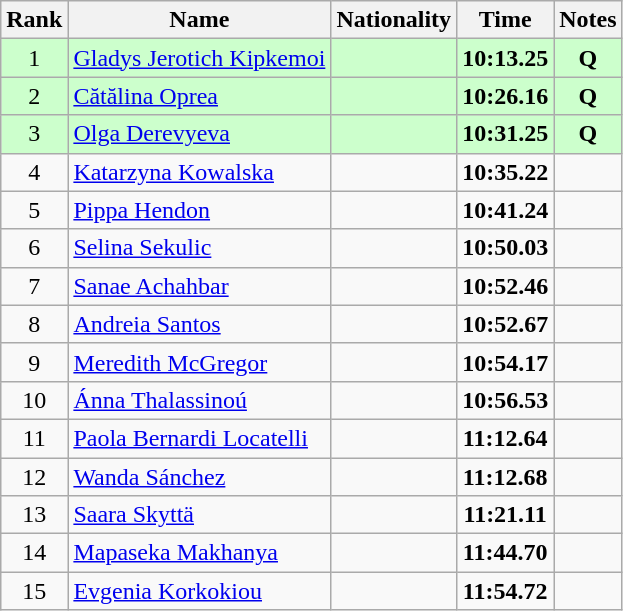<table class="wikitable sortable" style="text-align:center">
<tr>
<th>Rank</th>
<th>Name</th>
<th>Nationality</th>
<th>Time</th>
<th>Notes</th>
</tr>
<tr bgcolor=ccffcc>
<td>1</td>
<td align=left><a href='#'>Gladys Jerotich Kipkemoi</a></td>
<td align=left></td>
<td><strong>10:13.25</strong></td>
<td><strong>Q</strong></td>
</tr>
<tr bgcolor=ccffcc>
<td>2</td>
<td align=left><a href='#'>Cătălina Oprea</a></td>
<td align=left></td>
<td><strong>10:26.16</strong></td>
<td><strong>Q</strong></td>
</tr>
<tr bgcolor=ccffcc>
<td>3</td>
<td align=left><a href='#'>Olga Derevyeva</a></td>
<td align=left></td>
<td><strong>10:31.25</strong></td>
<td><strong>Q</strong></td>
</tr>
<tr>
<td>4</td>
<td align=left><a href='#'>Katarzyna Kowalska</a></td>
<td align=left></td>
<td><strong>10:35.22</strong></td>
<td></td>
</tr>
<tr>
<td>5</td>
<td align=left><a href='#'>Pippa Hendon</a></td>
<td align=left></td>
<td><strong>10:41.24</strong></td>
<td></td>
</tr>
<tr>
<td>6</td>
<td align=left><a href='#'>Selina Sekulic</a></td>
<td align=left></td>
<td><strong>10:50.03</strong></td>
<td></td>
</tr>
<tr>
<td>7</td>
<td align=left><a href='#'>Sanae Achahbar</a></td>
<td align=left></td>
<td><strong>10:52.46</strong></td>
<td></td>
</tr>
<tr>
<td>8</td>
<td align=left><a href='#'>Andreia Santos</a></td>
<td align=left></td>
<td><strong>10:52.67</strong></td>
<td></td>
</tr>
<tr>
<td>9</td>
<td align=left><a href='#'>Meredith McGregor</a></td>
<td align=left></td>
<td><strong>10:54.17</strong></td>
<td></td>
</tr>
<tr>
<td>10</td>
<td align=left><a href='#'>Ánna Thalassinoú</a></td>
<td align=left></td>
<td><strong>10:56.53</strong></td>
<td></td>
</tr>
<tr>
<td>11</td>
<td align=left><a href='#'>Paola Bernardi Locatelli</a></td>
<td align=left></td>
<td><strong>11:12.64</strong></td>
<td></td>
</tr>
<tr>
<td>12</td>
<td align=left><a href='#'>Wanda Sánchez</a></td>
<td align=left></td>
<td><strong>11:12.68</strong></td>
<td></td>
</tr>
<tr>
<td>13</td>
<td align=left><a href='#'>Saara Skyttä</a></td>
<td align=left></td>
<td><strong>11:21.11</strong></td>
<td></td>
</tr>
<tr>
<td>14</td>
<td align=left><a href='#'>Mapaseka Makhanya</a></td>
<td align=left></td>
<td><strong>11:44.70</strong></td>
<td></td>
</tr>
<tr>
<td>15</td>
<td align=left><a href='#'>Evgenia Korkokiou</a></td>
<td align=left></td>
<td><strong>11:54.72</strong></td>
<td></td>
</tr>
</table>
